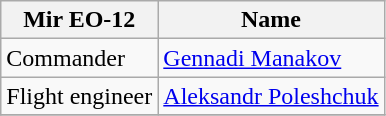<table class="wikitable">
<tr>
<th>Mir EO-12</th>
<th>Name</th>
</tr>
<tr>
<td>Commander</td>
<td> <a href='#'>Gennadi Manakov</a></td>
</tr>
<tr>
<td>Flight engineer</td>
<td> <a href='#'>Aleksandr Poleshchuk</a></td>
</tr>
<tr>
</tr>
</table>
